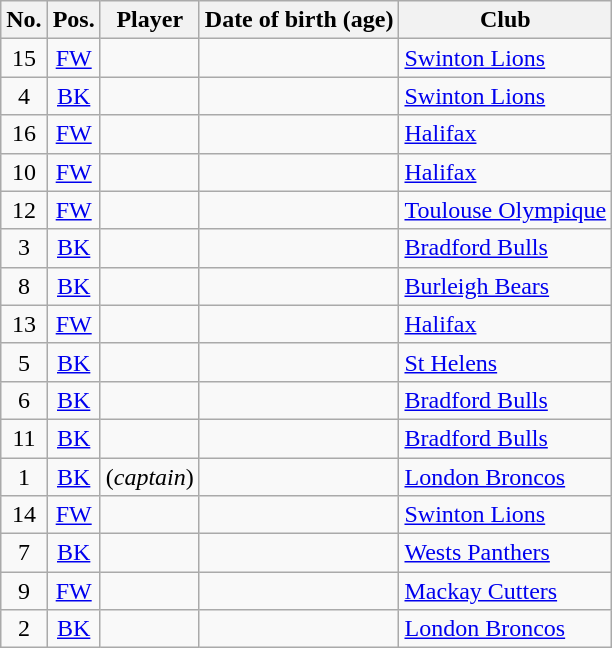<table class="wikitable sortable">
<tr>
<th>No.</th>
<th>Pos.</th>
<th>Player</th>
<th>Date of birth (age)</th>
<th>Club</th>
</tr>
<tr>
<td align=center>15</td>
<td align=center><a href='#'>FW</a></td>
<td></td>
<td></td>
<td> <a href='#'>Swinton Lions</a></td>
</tr>
<tr>
<td align=center>4</td>
<td align=center><a href='#'>BK</a></td>
<td></td>
<td></td>
<td> <a href='#'>Swinton Lions</a></td>
</tr>
<tr>
<td align=center>16</td>
<td align=center><a href='#'>FW</a></td>
<td></td>
<td></td>
<td> <a href='#'>Halifax</a></td>
</tr>
<tr>
<td align=center>10</td>
<td align=center><a href='#'>FW</a></td>
<td></td>
<td></td>
<td> <a href='#'>Halifax</a></td>
</tr>
<tr>
<td align=center>12</td>
<td align=center><a href='#'>FW</a></td>
<td></td>
<td></td>
<td> <a href='#'>Toulouse Olympique</a></td>
</tr>
<tr>
<td align=center>3</td>
<td align=center><a href='#'>BK</a></td>
<td></td>
<td></td>
<td> <a href='#'>Bradford Bulls</a></td>
</tr>
<tr>
<td align=center>8</td>
<td align=center><a href='#'>BK</a></td>
<td></td>
<td></td>
<td> <a href='#'>Burleigh Bears</a></td>
</tr>
<tr>
<td align=center>13</td>
<td align=center><a href='#'>FW</a></td>
<td></td>
<td></td>
<td> <a href='#'>Halifax</a></td>
</tr>
<tr>
<td align=center>5</td>
<td align=center><a href='#'>BK</a></td>
<td></td>
<td></td>
<td> <a href='#'>St Helens</a></td>
</tr>
<tr>
<td align=center>6</td>
<td align=center><a href='#'>BK</a></td>
<td></td>
<td></td>
<td> <a href='#'>Bradford Bulls</a></td>
</tr>
<tr>
<td align=center>11</td>
<td align=center><a href='#'>BK</a></td>
<td></td>
<td></td>
<td> <a href='#'>Bradford Bulls</a></td>
</tr>
<tr>
<td align=center>1</td>
<td align=center><a href='#'>BK</a></td>
<td> (<em>captain</em>)</td>
<td></td>
<td> <a href='#'>London Broncos</a></td>
</tr>
<tr>
<td align=center>14</td>
<td align=center><a href='#'>FW</a></td>
<td></td>
<td></td>
<td> <a href='#'>Swinton Lions</a></td>
</tr>
<tr>
<td align=center>7</td>
<td align=center><a href='#'>BK</a></td>
<td></td>
<td></td>
<td> <a href='#'>Wests Panthers</a></td>
</tr>
<tr>
<td align=center>9</td>
<td align=center><a href='#'>FW</a></td>
<td></td>
<td></td>
<td> <a href='#'>Mackay Cutters</a></td>
</tr>
<tr>
<td align=center>2</td>
<td align=center><a href='#'>BK</a></td>
<td></td>
<td></td>
<td> <a href='#'>London Broncos</a></td>
</tr>
</table>
